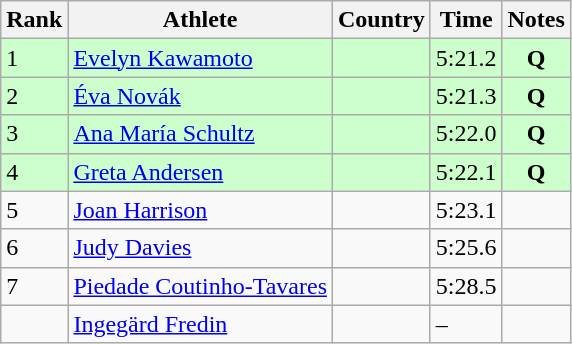<table class="wikitable">
<tr>
<th>Rank</th>
<th>Athlete</th>
<th>Country</th>
<th>Time</th>
<th>Notes</th>
</tr>
<tr bgcolor=#CCFFCC>
<td>1</td>
<td><a href='#'>Evelyn Kawamoto</a></td>
<td></td>
<td>5:21.2</td>
<td align=center><strong>Q</strong></td>
</tr>
<tr bgcolor=#CCFFCC>
<td>2</td>
<td><a href='#'>Éva Novák</a></td>
<td></td>
<td>5:21.3</td>
<td align=center><strong>Q</strong></td>
</tr>
<tr bgcolor=#CCFFCC>
<td>3</td>
<td><a href='#'>Ana María Schultz</a></td>
<td></td>
<td>5:22.0</td>
<td align=center><strong>Q</strong></td>
</tr>
<tr bgcolor=#CCFFCC>
<td>4</td>
<td><a href='#'>Greta Andersen</a></td>
<td></td>
<td>5:22.1</td>
<td align=center><strong>Q</strong></td>
</tr>
<tr>
<td>5</td>
<td><a href='#'>Joan Harrison</a></td>
<td></td>
<td>5:23.1</td>
<td></td>
</tr>
<tr>
<td>6</td>
<td><a href='#'>Judy Davies</a></td>
<td></td>
<td>5:25.6</td>
<td></td>
</tr>
<tr>
<td>7</td>
<td><a href='#'>Piedade Coutinho-Tavares</a></td>
<td></td>
<td>5:28.5</td>
<td></td>
</tr>
<tr>
<td></td>
<td><a href='#'>Ingegärd Fredin</a></td>
<td></td>
<td>–</td>
<td></td>
</tr>
</table>
